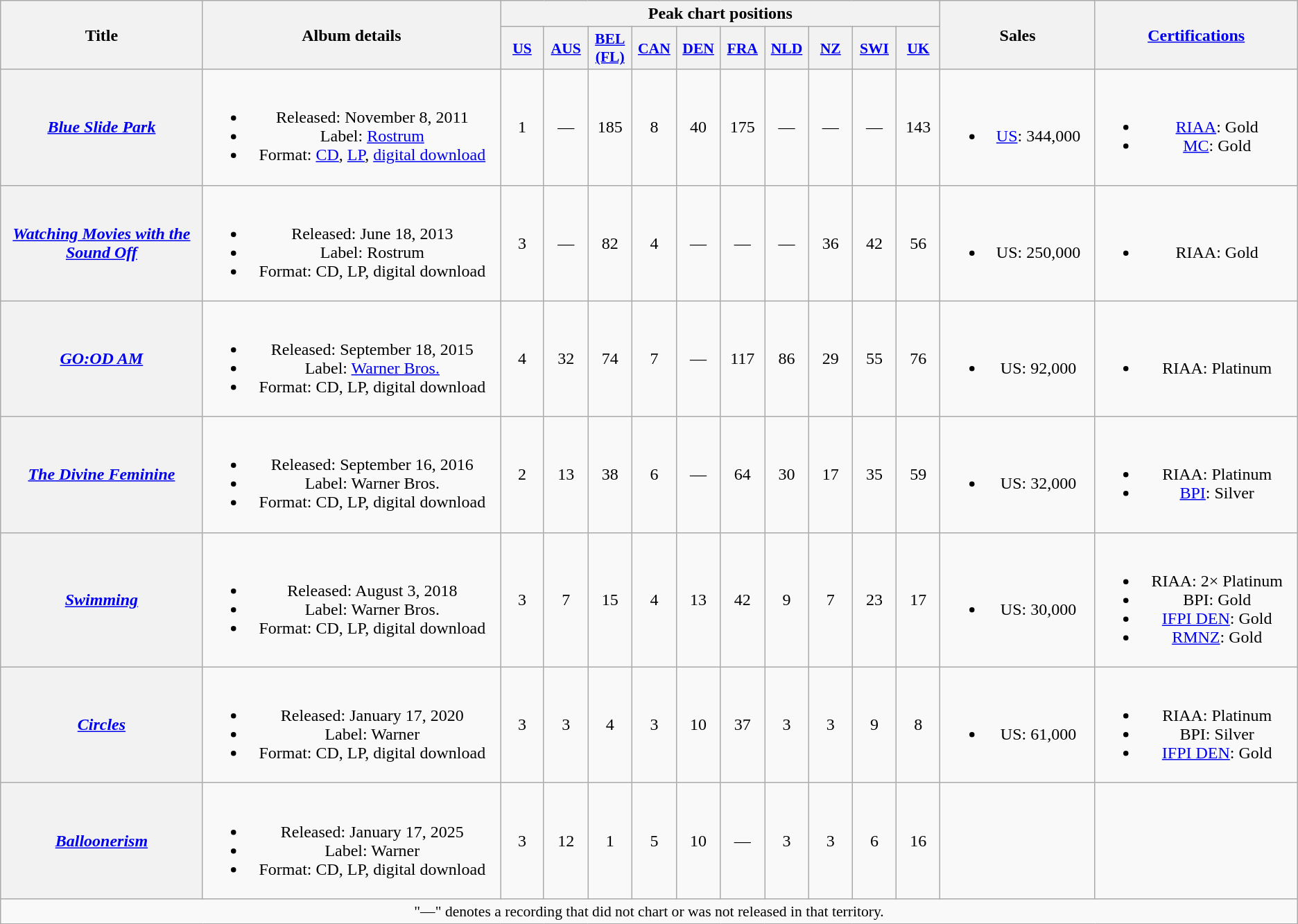<table class="wikitable plainrowheaders" style="text-align:center;">
<tr>
<th scope="col" rowspan="2" style="width:12em;">Title</th>
<th scope="col" rowspan="2" style="width:18em;">Album details</th>
<th scope="col" colspan="10">Peak chart positions</th>
<th scope="col" rowspan="2" style="width:9em;">Sales</th>
<th scope="col" rowspan="2" style="width:12em;"><a href='#'>Certifications</a></th>
</tr>
<tr>
<th scope="col" style="width:2.5em;font-size:90%;"><a href='#'>US</a><br></th>
<th scope="col" style="width:2.5em;font-size:90%;"><a href='#'>AUS</a><br></th>
<th scope="col" style="width:2.5em;font-size:90%;"><a href='#'>BEL<br>(FL)</a><br></th>
<th scope="col" style="width:2.5em;font-size:90%;"><a href='#'>CAN</a><br></th>
<th scope="col" style="width:2.5em;font-size:90%;"><a href='#'>DEN</a><br></th>
<th scope="col" style="width:2.5em;font-size:90%;"><a href='#'>FRA</a><br></th>
<th scope="col" style="width:2.5em;font-size:90%;"><a href='#'>NLD</a><br></th>
<th scope="col" style="width:2.5em;font-size:90%;"><a href='#'>NZ</a><br></th>
<th scope="col" style="width:2.5em;font-size:90%;"><a href='#'>SWI</a><br></th>
<th scope="col" style="width:2.5em;font-size:90%;"><a href='#'>UK</a><br></th>
</tr>
<tr>
<th scope="row"><em><a href='#'>Blue Slide Park</a></em></th>
<td><br><ul><li>Released: November 8, 2011</li><li>Label: <a href='#'>Rostrum</a></li><li>Format: <a href='#'>CD</a>, <a href='#'>LP</a>, <a href='#'>digital download</a></li></ul></td>
<td>1</td>
<td>—</td>
<td>185</td>
<td>8</td>
<td>40</td>
<td>175</td>
<td>—</td>
<td>—</td>
<td>—</td>
<td>143</td>
<td><br><ul><li><a href='#'>US</a>: 344,000</li></ul></td>
<td><br><ul><li><a href='#'>RIAA</a>: Gold</li><li><a href='#'>MC</a>: Gold</li></ul></td>
</tr>
<tr>
<th scope="row"><em><a href='#'>Watching Movies with the Sound Off</a></em></th>
<td><br><ul><li>Released: June 18, 2013</li><li>Label: Rostrum</li><li>Format: CD, LP, digital download</li></ul></td>
<td>3</td>
<td>—</td>
<td>82</td>
<td>4</td>
<td>—</td>
<td>—</td>
<td>—</td>
<td>36</td>
<td>42</td>
<td>56</td>
<td><br><ul><li>US: 250,000</li></ul></td>
<td><br><ul><li>RIAA: Gold</li></ul></td>
</tr>
<tr>
<th scope="row"><em><a href='#'>GO:OD AM</a></em></th>
<td><br><ul><li>Released: September 18, 2015</li><li>Label: <a href='#'>Warner Bros.</a></li><li>Format: CD, LP, digital download</li></ul></td>
<td>4</td>
<td>32</td>
<td>74</td>
<td>7</td>
<td>—</td>
<td>117</td>
<td>86</td>
<td>29</td>
<td>55</td>
<td>76</td>
<td><br><ul><li>US: 92,000</li></ul></td>
<td><br><ul><li>RIAA: Platinum</li></ul></td>
</tr>
<tr>
<th scope="row"><em><a href='#'>The Divine Feminine</a></em></th>
<td><br><ul><li>Released: September 16, 2016</li><li>Label: Warner Bros.</li><li>Format: CD, LP, digital download</li></ul></td>
<td>2</td>
<td>13</td>
<td>38</td>
<td>6</td>
<td>—</td>
<td>64</td>
<td>30</td>
<td>17</td>
<td>35</td>
<td>59</td>
<td><br><ul><li>US: 32,000</li></ul></td>
<td><br><ul><li>RIAA: Platinum</li><li><a href='#'>BPI</a>: Silver</li></ul></td>
</tr>
<tr>
<th scope="row"><em><a href='#'>Swimming</a></em></th>
<td><br><ul><li>Released: August 3, 2018</li><li>Label: Warner Bros.</li><li>Format: CD, LP, digital download</li></ul></td>
<td>3</td>
<td>7</td>
<td>15</td>
<td>4</td>
<td>13</td>
<td>42</td>
<td>9</td>
<td>7</td>
<td>23</td>
<td>17</td>
<td><br><ul><li>US: 30,000</li></ul></td>
<td><br><ul><li>RIAA: 2× Platinum</li><li>BPI: Gold</li><li><a href='#'>IFPI DEN</a>: Gold</li><li><a href='#'>RMNZ</a>: Gold</li></ul></td>
</tr>
<tr>
<th scope="row"><em><a href='#'>Circles</a></em></th>
<td><br><ul><li>Released: January 17, 2020</li><li>Label: Warner</li><li>Format: CD, LP, digital download</li></ul></td>
<td>3</td>
<td>3</td>
<td>4</td>
<td>3</td>
<td>10</td>
<td>37</td>
<td>3</td>
<td>3</td>
<td>9</td>
<td>8</td>
<td><br><ul><li>US: 61,000</li></ul></td>
<td><br><ul><li>RIAA: Platinum</li><li>BPI: Silver</li><li><a href='#'>IFPI DEN</a>: Gold</li></ul></td>
</tr>
<tr>
<th scope="row"><em><a href='#'>Balloonerism</a></em></th>
<td><br><ul><li>Released: January 17, 2025</li><li>Label: Warner</li><li>Format: CD, LP, digital download</li></ul></td>
<td>3</td>
<td>12<br></td>
<td>1</td>
<td>5</td>
<td>10<br></td>
<td>—</td>
<td>3</td>
<td>3<br></td>
<td>6</td>
<td>16</td>
<td></td>
<td></td>
</tr>
<tr>
<td colspan="14" style="font-size:90%">"—" denotes a recording that did not chart or was not released in that territory.</td>
</tr>
</table>
